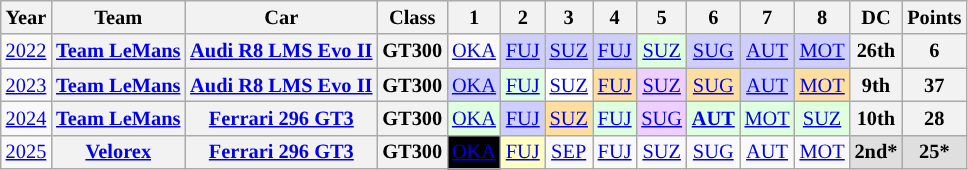<table class="wikitable" style="text-align:center; font-size:85%">
<tr>
<th>Year</th>
<th>Team</th>
<th>Car</th>
<th>Class</th>
<th>1</th>
<th>2</th>
<th>3</th>
<th>4</th>
<th>5</th>
<th>6</th>
<th>7</th>
<th>8</th>
<th>DC</th>
<th>Points</th>
</tr>
<tr>
<td><a href='#'>2022</a></td>
<th nowrap><a href='#'>Team LeMans</a></th>
<th nowrap><a href='#'>Audi R8 LMS Evo II</a></th>
<th>GT300</th>
<td><a href='#'>OKA</a></td>
<td style="background:#CFCFFF"><a href='#'>FUJ</a><br></td>
<td style="background:#CFCFFF"><a href='#'>SUZ</a><br></td>
<td style="background:#CFCFFF"><a href='#'>FUJ</a><br></td>
<td style="background:#DFFFDF"><a href='#'>SUZ</a><br></td>
<td style="background:#CFCFFF"><a href='#'>SUG</a><br></td>
<td style="background:#CFCFFF"><a href='#'>AUT</a><br></td>
<td style="background:#CFCFFF"><a href='#'>MOT</a><br></td>
<th>26th</th>
<th>6</th>
</tr>
<tr>
<td><a href='#'>2023</a></td>
<th nowrap><a href='#'>Team LeMans</a></th>
<th nowrap><a href='#'>Audi R8 LMS Evo II</a></th>
<th>GT300</th>
<td style="background:#CFCFFF;"><a href='#'>OKA</a><br></td>
<td style="background:#DFFFDF;"><a href='#'>FUJ</a><br></td>
<td style="background:#FFFFFF;"><a href='#'>SUZ</a><br></td>
<td style="background:#FFDF9F;"><a href='#'>FUJ</a><br></td>
<td style="background:#EFCFFF;"><a href='#'>SUZ</a><br></td>
<td style="background:#FFDF9F;"><a href='#'>SUG</a><br></td>
<td style="background:#CFCFFF;"><a href='#'>AUT</a><br></td>
<td style="background:#FFDF9F;"><a href='#'>MOT</a><br></td>
<th>9th</th>
<th>37</th>
</tr>
<tr>
<td><a href='#'>2024</a></td>
<th nowrap><a href='#'>Team LeMans</a></th>
<th nowrap><a href='#'>Ferrari 296 GT3</a></th>
<th>GT300</th>
<td style="background:#DFFFDF;"><a href='#'>OKA</a><br></td>
<td style="background:#CFCFFF;"><a href='#'>FUJ</a><br></td>
<td style="background:#FFDF9F;"><a href='#'>SUZ</a><br></td>
<td style="background:#DFFFDF;"><a href='#'>FUJ</a><br></td>
<td style="background:#EFCFFF;"><a href='#'>SUG</a><br></td>
<td style="background:#DFFFDF;"><strong><a href='#'>AUT</a></strong><br></td>
<td style="background:#DFFFDF;"><a href='#'>MOT</a><br></td>
<td style="background:#DFFFDF;"><a href='#'>SUZ</a><br></td>
<th>10th</th>
<th>28</th>
</tr>
<tr>
<td><a href='#'>2025</a></td>
<th><a href='#'>Velorex</a></th>
<th><a href='#'>Ferrari 296 GT3</a></th>
<th>GT300</th>
<td style="background:#000000; color:white"><a href='#'><span>OKA</span></a><br></td>
<td style="background:#FFFFBF;"><a href='#'>FUJ</a><br></td>
<td style="background:#;"><a href='#'>SEP</a><br></td>
<td style="background:#;"><a href='#'>FUJ</a><br></td>
<td style="background:#;"><a href='#'>SUZ</a><br></td>
<td style="background:#;"><a href='#'>SUG</a><br></td>
<td style="background:#;"><a href='#'>AUT</a><br></td>
<td style="background:#;"><a href='#'>MOT</a><br></td>
<th style="background:#DFDFDF;">2nd*</th>
<th style="background:#DFDFDF;">25*</th>
</tr>
</table>
